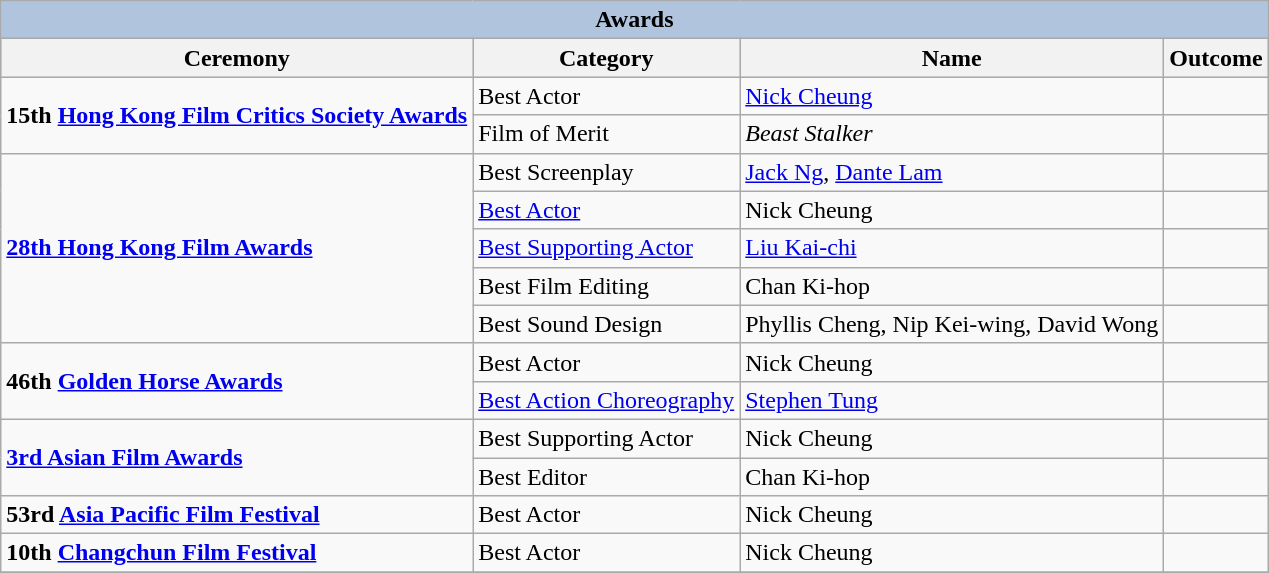<table class="wikitable">
<tr style="background:#ccc; text-align:center;">
<th colspan="5" style="background: LightSteelBlue;">Awards</th>
</tr>
<tr style="background:#ccc; text-align:center;">
<th>Ceremony</th>
<th>Category</th>
<th>Name</th>
<th>Outcome</th>
</tr>
<tr>
<td rowspan=2><strong>15th <a href='#'>Hong Kong Film Critics Society Awards</a></strong></td>
<td>Best Actor</td>
<td><a href='#'>Nick Cheung</a></td>
<td></td>
</tr>
<tr>
<td>Film of Merit</td>
<td><em>Beast Stalker</em></td>
<td></td>
</tr>
<tr>
<td rowspan=5><strong><a href='#'>28th Hong Kong Film Awards</a></strong></td>
<td>Best Screenplay</td>
<td><a href='#'>Jack Ng</a>, <a href='#'>Dante Lam</a></td>
<td></td>
</tr>
<tr>
<td><a href='#'>Best Actor</a></td>
<td>Nick Cheung</td>
<td></td>
</tr>
<tr>
<td><a href='#'>Best Supporting Actor</a></td>
<td><a href='#'>Liu Kai-chi</a></td>
<td></td>
</tr>
<tr>
<td>Best Film Editing</td>
<td>Chan Ki-hop</td>
<td></td>
</tr>
<tr>
<td>Best Sound Design</td>
<td>Phyllis Cheng, Nip Kei-wing, David Wong</td>
<td></td>
</tr>
<tr>
<td rowspan=2><strong>46th <a href='#'>Golden Horse Awards</a></strong></td>
<td>Best Actor</td>
<td>Nick Cheung</td>
<td></td>
</tr>
<tr>
<td><a href='#'>Best Action Choreography</a></td>
<td><a href='#'>Stephen Tung</a></td>
<td></td>
</tr>
<tr>
<td rowspan=2><strong><a href='#'>3rd Asian Film Awards</a></strong></td>
<td>Best Supporting Actor</td>
<td>Nick Cheung</td>
<td></td>
</tr>
<tr>
<td>Best Editor</td>
<td>Chan Ki-hop</td>
<td></td>
</tr>
<tr>
<td><strong>53rd <a href='#'>Asia Pacific Film Festival</a></strong></td>
<td>Best Actor</td>
<td>Nick Cheung</td>
<td></td>
</tr>
<tr>
<td><strong>10th <a href='#'>Changchun Film Festival</a></strong></td>
<td>Best Actor</td>
<td>Nick Cheung</td>
<td></td>
</tr>
<tr>
</tr>
</table>
